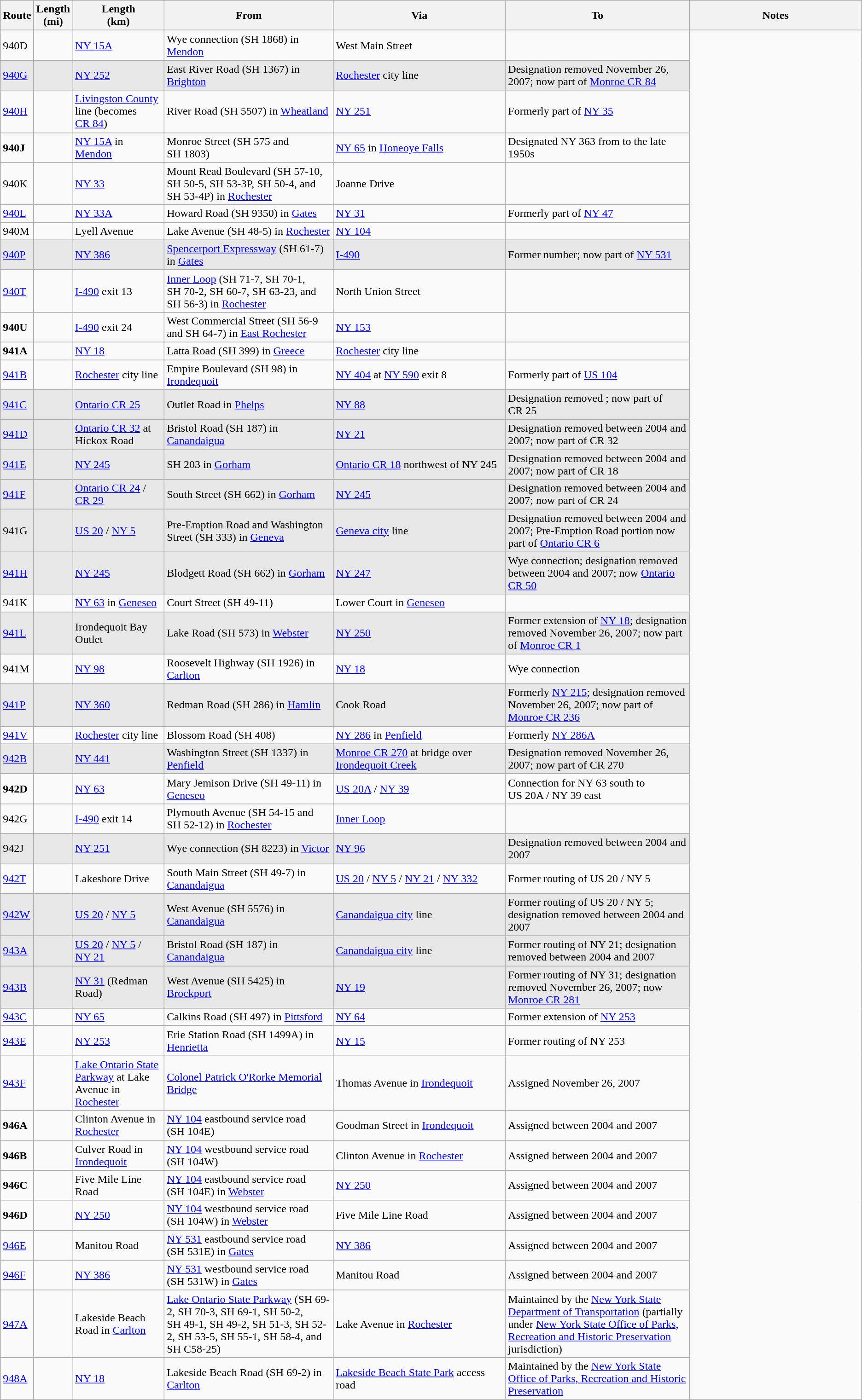<table class="wikitable sortable">
<tr>
<th>Route</th>
<th>Length<br>(mi)</th>
<th>Length<br>(km)</th>
<th>From</th>
<th width="20%">Via</th>
<th>To</th>
<th width="20%">Notes</th>
</tr>
<tr>
<td id="40D">940D</td>
<td></td>
<td><a href='#'>NY&nbsp;15A</a></td>
<td>Wye connection (SH 1868) in <a href='#'>Mendon</a></td>
<td>West Main Street</td>
<td></td>
</tr>
<tr style="background-color:#e7e7e7">
<td><a href='#'>940G</a></td>
<td></td>
<td><a href='#'>NY&nbsp;252</a></td>
<td>East River Road (SH 1367) in <a href='#'>Brighton</a></td>
<td><a href='#'>Rochester</a> city line</td>
<td>Designation removed November 26, 2007; now part of <a href='#'>Monroe CR 84</a></td>
</tr>
<tr>
<td><a href='#'>940H</a></td>
<td></td>
<td><a href='#'>Livingston County</a> line (becomes <a href='#'>CR 84</a>)</td>
<td>River Road (SH 5507) in <a href='#'>Wheatland</a></td>
<td><a href='#'>NY&nbsp;251</a></td>
<td>Formerly part of <a href='#'>NY 35</a></td>
</tr>
<tr>
<td id="40J"><strong>940J</strong></td>
<td></td>
<td><a href='#'>NY&nbsp;15A</a> in <a href='#'>Mendon</a></td>
<td>Monroe Street (SH 575 and SH 1803)</td>
<td><a href='#'>NY&nbsp;65</a> in <a href='#'>Honeoye Falls</a></td>
<td>Designated NY 363 from  to the late 1950s</td>
</tr>
<tr>
<td id="40K">940K</td>
<td></td>
<td><a href='#'>NY&nbsp;33</a></td>
<td>Mount Read Boulevard (SH 57-10, SH 50-5, SH 53-3P, SH 50-4, and SH 53-4P) in <a href='#'>Rochester</a></td>
<td>Joanne Drive</td>
<td></td>
</tr>
<tr>
<td><a href='#'>940L</a></td>
<td></td>
<td><a href='#'>NY&nbsp;33A</a></td>
<td>Howard Road (SH 9350) in <a href='#'>Gates</a></td>
<td><a href='#'>NY&nbsp;31</a></td>
<td>Formerly part of <a href='#'>NY&nbsp;47</a></td>
</tr>
<tr>
<td id="40M">940M</td>
<td></td>
<td>Lyell Avenue</td>
<td>Lake Avenue (SH 48-5) in <a href='#'>Rochester</a></td>
<td><a href='#'>NY&nbsp;104</a></td>
<td></td>
</tr>
<tr style="background-color:#e7e7e7">
<td><a href='#'>940P</a></td>
<td></td>
<td><a href='#'>NY&nbsp;386</a></td>
<td><a href='#'>Spencerport Expressway</a> (SH 61-7) in <a href='#'>Gates</a></td>
<td><a href='#'>I-490</a></td>
<td>Former number; now part of <a href='#'>NY&nbsp;531</a></td>
</tr>
<tr>
<td><a href='#'>940T</a></td>
<td></td>
<td><a href='#'>I-490</a> exit 13</td>
<td><a href='#'>Inner Loop</a> (SH 71-7, SH 70-1, SH 70-2, SH 60-7, SH 63-23, and SH 56-3) in <a href='#'>Rochester</a></td>
<td>North Union Street</td>
<td></td>
</tr>
<tr>
<td id="40U"><strong>940U</strong></td>
<td></td>
<td><a href='#'>I-490</a> exit 24</td>
<td>West Commercial Street (SH 56-9 and SH 64-7) in <a href='#'>East Rochester</a></td>
<td><a href='#'>NY&nbsp;153</a></td>
<td></td>
</tr>
<tr>
<td id="41A"><strong>941A</strong></td>
<td></td>
<td><a href='#'>NY&nbsp;18</a></td>
<td>Latta Road (SH 399) in <a href='#'>Greece</a></td>
<td><a href='#'>Rochester</a> city line</td>
<td></td>
</tr>
<tr>
<td><a href='#'>941B</a></td>
<td></td>
<td><a href='#'>Rochester</a> city line</td>
<td>Empire Boulevard (SH 98) in <a href='#'>Irondequoit</a></td>
<td><a href='#'>NY&nbsp;404</a> at <a href='#'>NY&nbsp;590</a> exit 8</td>
<td>Formerly part of <a href='#'>US&nbsp;104</a></td>
</tr>
<tr style="background-color:#e7e7e7">
<td id="41C"><a href='#'>941C</a></td>
<td></td>
<td><a href='#'>Ontario CR 25</a></td>
<td>Outlet Road in <a href='#'>Phelps</a></td>
<td><a href='#'>NY&nbsp;88</a></td>
<td>Designation removed ; now part of CR 25</td>
</tr>
<tr style="background-color:#e7e7e7">
<td id="41D"><a href='#'>941D</a></td>
<td></td>
<td><a href='#'>Ontario CR 32</a> at Hickox Road</td>
<td>Bristol Road (SH 187) in <a href='#'>Canandaigua</a></td>
<td><a href='#'>NY&nbsp;21</a></td>
<td>Designation removed between 2004 and 2007; now part of CR 32</td>
</tr>
<tr style="background-color:#e7e7e7">
<td id="41E"><a href='#'>941E</a></td>
<td></td>
<td><a href='#'>NY&nbsp;245</a></td>
<td>SH 203 in <a href='#'>Gorham</a></td>
<td><a href='#'>Ontario CR 18</a> northwest of NY 245</td>
<td>Designation removed between 2004 and 2007; now part of CR 18</td>
</tr>
<tr style="background-color:#e7e7e7">
<td id="41F"><a href='#'>941F</a></td>
<td></td>
<td><a href='#'>Ontario CR 24</a> / <a href='#'>CR 29</a></td>
<td>South Street (SH 662) in <a href='#'>Gorham</a></td>
<td><a href='#'>NY&nbsp;245</a></td>
<td>Designation removed between 2004 and 2007; now part of CR 24</td>
</tr>
<tr style="background-color:#e7e7e7">
<td id="41G">941G</td>
<td></td>
<td><a href='#'>US 20</a> / <a href='#'>NY&nbsp;5</a></td>
<td>Pre-Emption Road and Washington Street (SH 333) in <a href='#'>Geneva</a></td>
<td><a href='#'>Geneva city</a> line</td>
<td>Designation removed between 2004 and 2007; Pre-Emption Road portion now part of <a href='#'>Ontario CR 6</a></td>
</tr>
<tr style="background-color:#e7e7e7">
<td id="41H"><a href='#'>941H</a></td>
<td></td>
<td><a href='#'>NY&nbsp;245</a></td>
<td>Blodgett Road (SH 662) in <a href='#'>Gorham</a></td>
<td><a href='#'>NY&nbsp;247</a></td>
<td>Wye connection; designation removed between 2004 and 2007; now <a href='#'>Ontario CR 50</a></td>
</tr>
<tr>
<td id="41K">941K</td>
<td></td>
<td><a href='#'>NY&nbsp;63</a> in <a href='#'>Geneseo</a></td>
<td>Court Street (SH 49-11)</td>
<td>Lower Court in <a href='#'>Geneseo</a></td>
<td></td>
</tr>
<tr style="background-color:#e7e7e7">
<td><a href='#'>941L</a></td>
<td></td>
<td>Irondequoit Bay Outlet</td>
<td>Lake Road (SH 573) in <a href='#'>Webster</a></td>
<td><a href='#'>NY&nbsp;250</a></td>
<td>Former extension of <a href='#'>NY&nbsp;18</a>; designation removed November 26, 2007; now part of <a href='#'>Monroe CR 1</a></td>
</tr>
<tr>
<td id="41M">941M</td>
<td></td>
<td><a href='#'>NY&nbsp;98</a></td>
<td>Roosevelt Highway (SH 1926) in <a href='#'>Carlton</a></td>
<td><a href='#'>NY&nbsp;18</a></td>
<td>Wye connection</td>
</tr>
<tr style="background-color:#e7e7e7">
<td><a href='#'>941P</a></td>
<td></td>
<td><a href='#'>NY&nbsp;360</a></td>
<td>Redman Road (SH 286) in <a href='#'>Hamlin</a></td>
<td>Cook Road</td>
<td>Formerly <a href='#'>NY 215</a>; designation removed November 26, 2007; now part of <a href='#'>Monroe CR 236</a></td>
</tr>
<tr>
<td><a href='#'>941V</a></td>
<td></td>
<td><a href='#'>Rochester</a> city line</td>
<td>Blossom Road (SH 408)</td>
<td><a href='#'>NY&nbsp;286</a> in <a href='#'>Penfield</a></td>
<td>Formerly <a href='#'>NY&nbsp;286A</a></td>
</tr>
<tr style="background-color:#e7e7e7">
<td><a href='#'>942B</a></td>
<td></td>
<td><a href='#'>NY&nbsp;441</a></td>
<td>Washington Street (SH 1337) in <a href='#'>Penfield</a></td>
<td><a href='#'>Monroe CR 270</a> at bridge over <a href='#'>Irondequoit Creek</a></td>
<td>Designation removed November 26, 2007; now part of CR 270</td>
</tr>
<tr>
<td><strong>942D</strong></td>
<td></td>
<td><a href='#'>NY&nbsp;63</a></td>
<td>Mary Jemison Drive (SH 49-11) in <a href='#'>Geneseo</a></td>
<td><a href='#'>US 20A</a> / <a href='#'>NY&nbsp;39</a></td>
<td>Connection for NY 63 south to US 20A / NY 39 east</td>
</tr>
<tr>
<td id="42G">942G</td>
<td></td>
<td><a href='#'>I-490</a> exit 14</td>
<td>Plymouth Avenue (SH 54-15 and SH 52-12) in <a href='#'>Rochester</a></td>
<td><a href='#'>Inner Loop</a></td>
<td></td>
</tr>
<tr style="background-color:#e7e7e7">
<td id="42J">942J</td>
<td></td>
<td><a href='#'>NY&nbsp;251</a></td>
<td>Wye connection (SH 8223) in <a href='#'>Victor</a></td>
<td><a href='#'>NY&nbsp;96</a></td>
<td>Designation removed between 2004 and 2007</td>
</tr>
<tr>
<td><a href='#'>942T</a></td>
<td></td>
<td>Lakeshore Drive</td>
<td>South Main Street (SH 49-7) in <a href='#'>Canandaigua</a></td>
<td><a href='#'>US 20</a> / <a href='#'>NY&nbsp;5</a> / <a href='#'>NY&nbsp;21</a> / <a href='#'>NY&nbsp;332</a></td>
<td>Former routing of US 20 / NY 5</td>
</tr>
<tr style="background-color:#e7e7e7">
<td><a href='#'>942W</a></td>
<td></td>
<td><a href='#'>US 20</a> / <a href='#'>NY&nbsp;5</a></td>
<td>West Avenue (SH 5576) in <a href='#'>Canandaigua</a></td>
<td><a href='#'>Canandaigua city</a> line</td>
<td>Former routing of US 20 / NY 5; designation removed between 2004 and 2007</td>
</tr>
<tr style="background-color:#e7e7e7">
<td><a href='#'>943A</a></td>
<td></td>
<td><a href='#'>US 20</a> / <a href='#'>NY&nbsp;5</a> / <a href='#'>NY&nbsp;21</a></td>
<td>Bristol Road (SH 187) in <a href='#'>Canandaigua</a></td>
<td><a href='#'>Canandaigua city</a> line</td>
<td>Former routing of NY 21; designation removed between 2004 and 2007</td>
</tr>
<tr style="background-color:#e7e7e7">
<td><a href='#'>943B</a></td>
<td></td>
<td><a href='#'>NY&nbsp;31</a> (Redman Road)</td>
<td>West Avenue (SH 5425) in <a href='#'>Brockport</a></td>
<td><a href='#'>NY&nbsp;19</a></td>
<td>Former routing of NY 31; designation removed November 26, 2007; now <a href='#'>Monroe CR 281</a></td>
</tr>
<tr>
<td><a href='#'>943C</a></td>
<td></td>
<td><a href='#'>NY&nbsp;65</a></td>
<td>Calkins Road (SH 497) in <a href='#'>Pittsford</a></td>
<td><a href='#'>NY&nbsp;64</a></td>
<td>Former extension of <a href='#'>NY&nbsp;253</a></td>
</tr>
<tr>
<td><a href='#'>943E</a></td>
<td></td>
<td><a href='#'>NY&nbsp;253</a></td>
<td>Erie Station Road (SH 1499A) in <a href='#'>Henrietta</a></td>
<td><a href='#'>NY&nbsp;15</a></td>
<td>Former routing of NY 253</td>
</tr>
<tr>
<td><a href='#'>943F</a></td>
<td></td>
<td><a href='#'>Lake Ontario State Parkway</a> at Lake Avenue in <a href='#'>Rochester</a></td>
<td><a href='#'>Colonel Patrick O'Rorke Memorial Bridge</a></td>
<td>Thomas Avenue in <a href='#'>Irondequoit</a></td>
<td>Assigned November 26, 2007</td>
</tr>
<tr>
<td id="46A"><strong>946A</strong></td>
<td></td>
<td>Clinton Avenue in <a href='#'>Rochester</a></td>
<td><a href='#'>NY&nbsp;104</a> eastbound service road (SH 104E)</td>
<td>Goodman Street in <a href='#'>Irondequoit</a></td>
<td>Assigned between 2004 and 2007</td>
</tr>
<tr>
<td id="46B"><strong>946B</strong></td>
<td></td>
<td>Culver Road in <a href='#'>Irondequoit</a></td>
<td><a href='#'>NY&nbsp;104</a> westbound service road (SH 104W)</td>
<td>Clinton Avenue in <a href='#'>Rochester</a></td>
<td>Assigned between 2004 and 2007</td>
</tr>
<tr>
<td id="46C"><strong>946C</strong></td>
<td></td>
<td>Five Mile Line Road</td>
<td><a href='#'>NY&nbsp;104</a> eastbound service road (SH 104E) in <a href='#'>Webster</a></td>
<td><a href='#'>NY&nbsp;250</a></td>
<td>Assigned between 2004 and 2007</td>
</tr>
<tr>
<td id="46D"><strong>946D</strong></td>
<td></td>
<td><a href='#'>NY&nbsp;250</a></td>
<td><a href='#'>NY&nbsp;104</a> westbound service road (SH 104W) in <a href='#'>Webster</a></td>
<td>Five Mile Line Road</td>
<td>Assigned between 2004 and 2007</td>
</tr>
<tr>
<td id="46E"><a href='#'>946E</a></td>
<td></td>
<td>Manitou Road</td>
<td><a href='#'>NY&nbsp;531</a> eastbound service road (SH 531E) in <a href='#'>Gates</a></td>
<td><a href='#'>NY&nbsp;386</a></td>
<td>Assigned between 2004 and 2007</td>
</tr>
<tr>
<td id="46F"><a href='#'>946F</a></td>
<td></td>
<td><a href='#'>NY&nbsp;386</a></td>
<td><a href='#'>NY&nbsp;531</a> westbound service road (SH 531W) in <a href='#'>Gates</a></td>
<td>Manitou Road</td>
<td>Assigned between 2004 and 2007</td>
</tr>
<tr>
<td id="47A"><a href='#'>947A</a></td>
<td></td>
<td>Lakeside Beach Road in <a href='#'>Carlton</a></td>
<td><a href='#'>Lake Ontario State Parkway</a> (SH 69-2, SH 70-3, SH 69-1, SH 50-2, SH 49-1, SH 49-2, SH 51-3, SH 52-2, SH 53-5, SH 55-1, SH 58-4, and SH C58-25)</td>
<td>Lake Avenue in <a href='#'>Rochester</a></td>
<td>Maintained by the <a href='#'>New York State Department of Transportation</a> (partially under <a href='#'>New York State Office of Parks, Recreation and Historic Preservation</a> jurisdiction)</td>
</tr>
<tr>
<td id="48A"><a href='#'>948A</a></td>
<td></td>
<td><a href='#'>NY&nbsp;18</a></td>
<td>Lakeside Beach Road (SH 69-2) in <a href='#'>Carlton</a></td>
<td><a href='#'>Lakeside Beach State Park</a> access road</td>
<td>Maintained by the <a href='#'>New York State Office of Parks, Recreation and Historic Preservation</a></td>
</tr>
</table>
